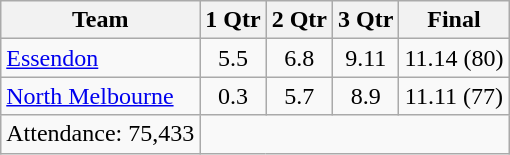<table class="wikitable">
<tr>
<th>Team</th>
<th>1 Qtr</th>
<th>2 Qtr</th>
<th>3 Qtr</th>
<th>Final</th>
</tr>
<tr>
<td><a href='#'>Essendon</a></td>
<td align=center>5.5</td>
<td align=center>6.8</td>
<td align=center>9.11</td>
<td align=center>11.14 (80)</td>
</tr>
<tr>
<td><a href='#'>North Melbourne</a></td>
<td align=center>0.3</td>
<td align=center>5.7</td>
<td align=center>8.9</td>
<td align=center>11.11 (77)</td>
</tr>
<tr>
<td align=center>Attendance: 75,433</td>
</tr>
</table>
